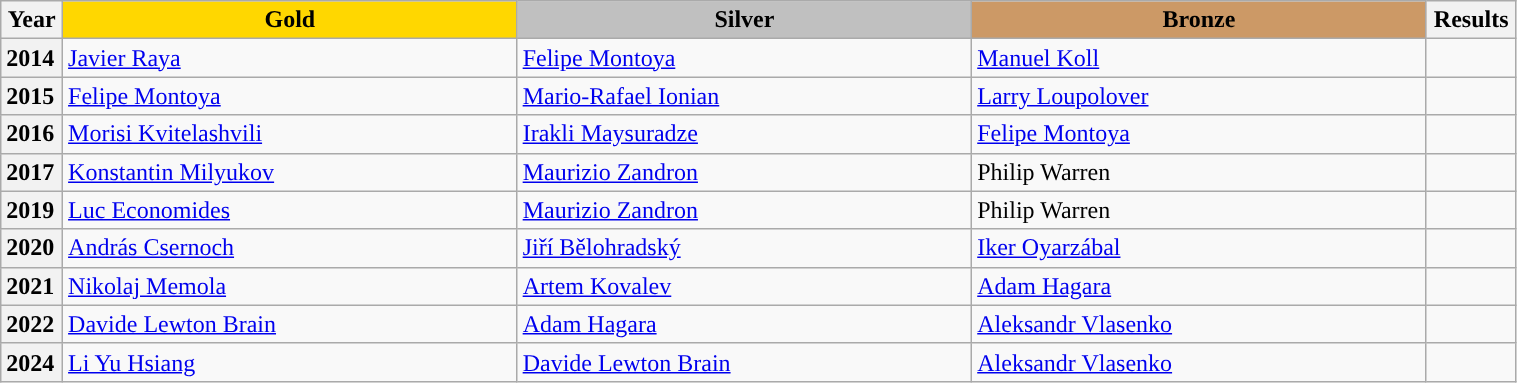<table class="wikitable unsortable" style="text-align:left; width:80%;">
<tr>
<th scope="col" style="text-align:center;">Year</th>
<td scope="col" style="text-align:center; width:30%; background:gold"><strong>Gold</strong></td>
<td scope="col" style="text-align:center; width:30%; background:silver"><strong>Silver</strong></td>
<td scope="col" style="text-align:center; width:30%; background:#c96"><strong>Bronze</strong></td>
<th scope="col" style="text-align:center;">Results</th>
</tr>
<tr>
<th scope="row" style="text-align:left">2014</th>
<td> <a href='#'>Javier Raya</a></td>
<td> <a href='#'>Felipe Montoya</a></td>
<td> <a href='#'>Manuel Koll</a></td>
<td></td>
</tr>
<tr>
<th scope="row" style="text-align:left">2015</th>
<td> <a href='#'>Felipe Montoya</a></td>
<td> <a href='#'>Mario-Rafael Ionian</a></td>
<td> <a href='#'>Larry Loupolover</a></td>
<td></td>
</tr>
<tr>
<th scope="row" style="text-align:left">2016</th>
<td> <a href='#'>Morisi Kvitelashvili</a></td>
<td> <a href='#'>Irakli Maysuradze</a></td>
<td> <a href='#'>Felipe Montoya</a></td>
<td></td>
</tr>
<tr>
<th scope="row" style="text-align:left">2017</th>
<td> <a href='#'>Konstantin Milyukov</a></td>
<td> <a href='#'>Maurizio Zandron</a></td>
<td> Philip Warren</td>
<td></td>
</tr>
<tr>
<th scope="row" style="text-align:left">2019</th>
<td> <a href='#'>Luc Economides</a></td>
<td> <a href='#'>Maurizio Zandron</a></td>
<td> Philip Warren</td>
<td></td>
</tr>
<tr>
<th scope="row" style="text-align:left">2020</th>
<td> <a href='#'>András Csernoch</a></td>
<td> <a href='#'>Jiří Bělohradský</a></td>
<td> <a href='#'>Iker Oyarzábal</a></td>
<td></td>
</tr>
<tr>
<th scope="row" style="text-align:left">2021</th>
<td> <a href='#'>Nikolaj Memola</a></td>
<td> <a href='#'>Artem Kovalev</a></td>
<td> <a href='#'>Adam Hagara</a></td>
<td></td>
</tr>
<tr>
<th scope="row" style="text-align:left">2022</th>
<td> <a href='#'>Davide Lewton Brain</a></td>
<td> <a href='#'>Adam Hagara</a></td>
<td> <a href='#'>Aleksandr Vlasenko</a></td>
<td></td>
</tr>
<tr>
<th scope="row" style="text-align:left">2024</th>
<td> <a href='#'>Li Yu Hsiang</a></td>
<td> <a href='#'>Davide Lewton Brain</a></td>
<td> <a href='#'>Aleksandr Vlasenko</a></td>
<td></td>
</tr>
</table>
